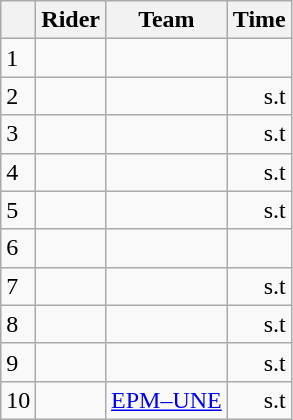<table class="wikitable">
<tr>
<th></th>
<th>Rider</th>
<th>Team</th>
<th>Time</th>
</tr>
<tr>
<td>1</td>
<td> </td>
<td></td>
<td align="right"></td>
</tr>
<tr>
<td>2</td>
<td></td>
<td></td>
<td align="right">s.t</td>
</tr>
<tr>
<td>3</td>
<td></td>
<td></td>
<td align="right">s.t</td>
</tr>
<tr>
<td>4</td>
<td></td>
<td></td>
<td align="right">s.t</td>
</tr>
<tr>
<td>5</td>
<td></td>
<td></td>
<td align="right">s.t</td>
</tr>
<tr>
<td>6</td>
<td></td>
<td></td>
<td align="right"></td>
</tr>
<tr>
<td>7</td>
<td></td>
<td></td>
<td align="right">s.t</td>
</tr>
<tr>
<td>8</td>
<td>  </td>
<td></td>
<td align="right">s.t</td>
</tr>
<tr>
<td>9</td>
<td></td>
<td></td>
<td align="right">s.t</td>
</tr>
<tr>
<td>10</td>
<td></td>
<td><a href='#'>EPM–UNE</a></td>
<td align="right">s.t</td>
</tr>
</table>
